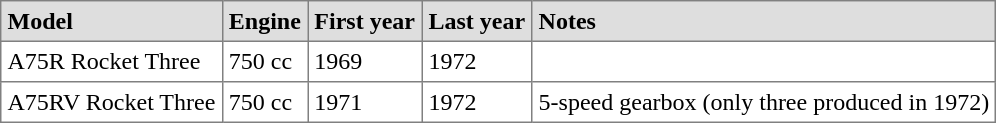<table class="toccolours" border="1" cellpadding="4" style="border-collapse:collapse">
<tr style="background:#dedede;">
<td><strong>Model</strong></td>
<td><strong>Engine</strong></td>
<td><strong>First year</strong></td>
<td><strong>Last year</strong></td>
<td><strong>Notes</strong></td>
</tr>
<tr>
<td>A75R Rocket Three</td>
<td>750 cc</td>
<td>1969</td>
<td>1972</td>
<td></td>
</tr>
<tr>
<td>A75RV Rocket Three</td>
<td>750 cc</td>
<td>1971</td>
<td>1972</td>
<td>5-speed gearbox (only three produced in 1972)</td>
</tr>
</table>
